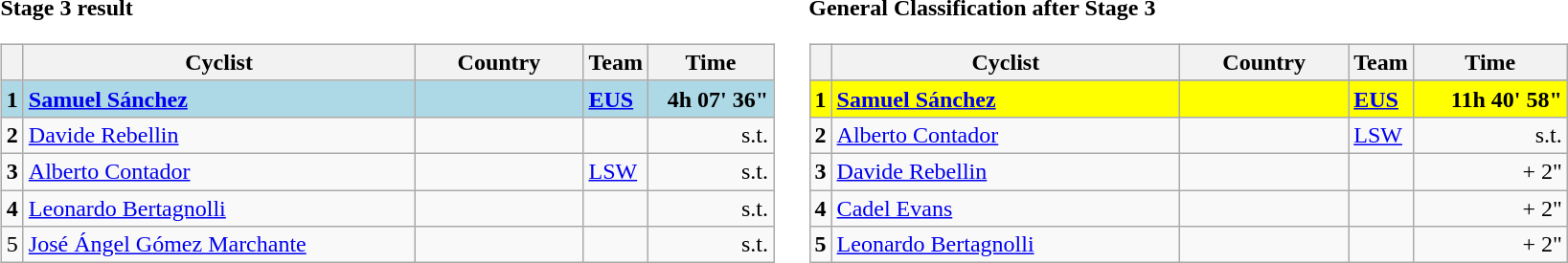<table>
<tr>
<td><strong>Stage 3 result</strong><br><table class="wikitable">
<tr>
<th></th>
<th width="265">Cyclist</th>
<th width="110">Country</th>
<th width="20">Team</th>
<th width="80">Time</th>
</tr>
<tr style="background:lightblue">
<td><strong>1</strong></td>
<td><strong><a href='#'>Samuel Sánchez</a></strong></td>
<td><strong></strong></td>
<td><strong><a href='#'>EUS</a></strong></td>
<td align=right><strong>4h 07' 36"</strong></td>
</tr>
<tr>
<td><strong>2</strong></td>
<td><a href='#'>Davide Rebellin</a></td>
<td></td>
<td></td>
<td align=right>s.t.</td>
</tr>
<tr>
<td><strong>3</strong></td>
<td><a href='#'>Alberto Contador</a></td>
<td></td>
<td><a href='#'>LSW</a></td>
<td align=right>s.t.</td>
</tr>
<tr>
<td><strong>4</strong></td>
<td><a href='#'>Leonardo Bertagnolli</a></td>
<td></td>
<td></td>
<td align=right>s.t.</td>
</tr>
<tr>
<td>5</td>
<td><a href='#'>José Ángel Gómez Marchante</a></td>
<td></td>
<td></td>
<td align=right>s.t.</td>
</tr>
</table>
</td>
<td></td>
<td><strong>General Classification after Stage 3</strong><br><table class="wikitable">
<tr>
<th></th>
<th width="235">Cyclist</th>
<th width="110">Country</th>
<th width="20">Team</th>
<th width="100">Time</th>
</tr>
<tr>
</tr>
<tr style="background:yellow">
<td><strong>1</strong></td>
<td><strong><a href='#'>Samuel Sánchez</a></strong></td>
<td><strong></strong></td>
<td><strong><a href='#'>EUS</a></strong></td>
<td align=right><strong>11h 40' 58"</strong></td>
</tr>
<tr>
<td><strong>2</strong></td>
<td><a href='#'>Alberto Contador</a></td>
<td></td>
<td><a href='#'>LSW</a></td>
<td align=right>s.t.</td>
</tr>
<tr>
<td><strong>3</strong></td>
<td><a href='#'>Davide Rebellin</a></td>
<td></td>
<td></td>
<td align=right>+ 2"</td>
</tr>
<tr>
<td><strong>4</strong></td>
<td><a href='#'>Cadel Evans</a></td>
<td></td>
<td></td>
<td align=right>+ 2"</td>
</tr>
<tr>
<td><strong>5</strong></td>
<td><a href='#'>Leonardo Bertagnolli</a></td>
<td></td>
<td></td>
<td align=right>+ 2"</td>
</tr>
</table>
</td>
</tr>
</table>
